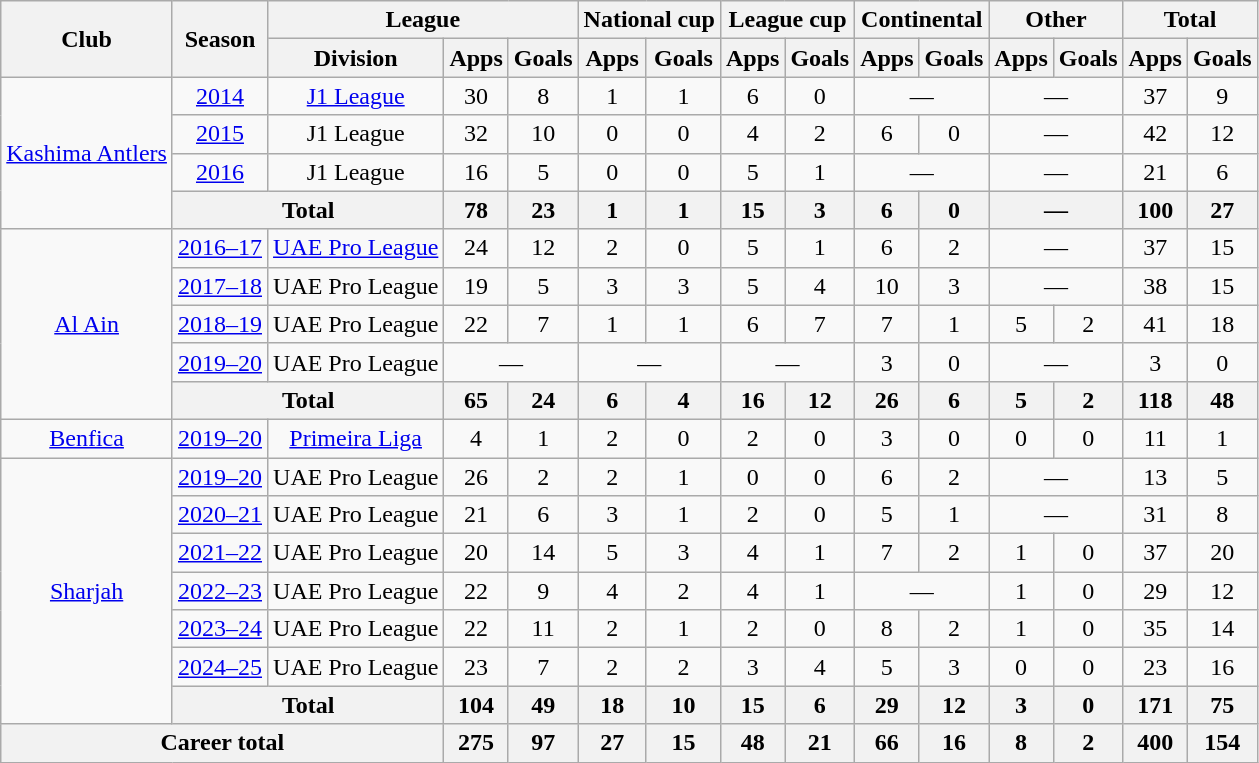<table class="wikitable" style="text-align: center;">
<tr>
<th rowspan="2">Club</th>
<th rowspan="2">Season</th>
<th colspan="3">League</th>
<th colspan="2">National cup</th>
<th colspan="2">League cup</th>
<th colspan="2">Continental</th>
<th colspan="2">Other</th>
<th colspan="2">Total</th>
</tr>
<tr>
<th>Division</th>
<th>Apps</th>
<th>Goals</th>
<th>Apps</th>
<th>Goals</th>
<th>Apps</th>
<th>Goals</th>
<th>Apps</th>
<th>Goals</th>
<th>Apps</th>
<th>Goals</th>
<th>Apps</th>
<th>Goals</th>
</tr>
<tr>
<td rowspan="4"><a href='#'>Kashima Antlers</a></td>
<td><a href='#'>2014</a></td>
<td><a href='#'>J1 League</a></td>
<td>30</td>
<td>8</td>
<td>1</td>
<td>1</td>
<td>6</td>
<td>0</td>
<td colspan="2">—</td>
<td colspan="2">—</td>
<td>37</td>
<td>9</td>
</tr>
<tr>
<td><a href='#'>2015</a></td>
<td>J1 League</td>
<td>32</td>
<td>10</td>
<td>0</td>
<td>0</td>
<td>4</td>
<td>2</td>
<td>6</td>
<td>0</td>
<td colspan="2">—</td>
<td>42</td>
<td>12</td>
</tr>
<tr>
<td><a href='#'>2016</a></td>
<td>J1 League</td>
<td>16</td>
<td>5</td>
<td>0</td>
<td>0</td>
<td>5</td>
<td>1</td>
<td colspan="2">—</td>
<td colspan="2">—</td>
<td>21</td>
<td>6</td>
</tr>
<tr>
<th colspan="2">Total</th>
<th>78</th>
<th>23</th>
<th>1</th>
<th>1</th>
<th>15</th>
<th>3</th>
<th>6</th>
<th>0</th>
<th colspan="2">—</th>
<th>100</th>
<th>27</th>
</tr>
<tr>
<td rowspan="5"><a href='#'>Al Ain</a></td>
<td><a href='#'>2016–17</a></td>
<td><a href='#'>UAE Pro League</a></td>
<td>24</td>
<td>12</td>
<td>2</td>
<td>0</td>
<td>5</td>
<td>1</td>
<td>6</td>
<td>2</td>
<td colspan="2">—</td>
<td>37</td>
<td>15</td>
</tr>
<tr>
<td><a href='#'>2017–18</a></td>
<td>UAE Pro League</td>
<td>19</td>
<td>5</td>
<td>3</td>
<td>3</td>
<td>5</td>
<td>4</td>
<td>10</td>
<td>3</td>
<td colspan="2">—</td>
<td>38</td>
<td>15</td>
</tr>
<tr>
<td><a href='#'>2018–19</a></td>
<td>UAE Pro League</td>
<td>22</td>
<td>7</td>
<td>1</td>
<td>1</td>
<td>6</td>
<td>7</td>
<td>7</td>
<td>1</td>
<td>5</td>
<td>2</td>
<td>41</td>
<td>18</td>
</tr>
<tr>
<td><a href='#'>2019–20</a></td>
<td>UAE Pro League</td>
<td colspan="2">—</td>
<td colspan="2">—</td>
<td colspan="2">—</td>
<td>3</td>
<td>0</td>
<td colspan="2">—</td>
<td>3</td>
<td>0</td>
</tr>
<tr>
<th colspan="2">Total</th>
<th>65</th>
<th>24</th>
<th>6</th>
<th>4</th>
<th>16</th>
<th>12</th>
<th>26</th>
<th>6</th>
<th>5</th>
<th>2</th>
<th>118</th>
<th>48</th>
</tr>
<tr>
<td><a href='#'>Benfica</a></td>
<td><a href='#'>2019–20</a></td>
<td><a href='#'>Primeira Liga</a></td>
<td>4</td>
<td>1</td>
<td>2</td>
<td>0</td>
<td>2</td>
<td>0</td>
<td>3</td>
<td>0</td>
<td>0</td>
<td>0</td>
<td>11</td>
<td>1</td>
</tr>
<tr>
<td rowspan="7"><a href='#'>Sharjah</a></td>
<td><a href='#'>2019–20</a></td>
<td>UAE Pro League</td>
<td>26</td>
<td>2</td>
<td>2</td>
<td>1</td>
<td>0</td>
<td>0</td>
<td>6</td>
<td>2</td>
<td colspan="2">—</td>
<td>13</td>
<td>5</td>
</tr>
<tr>
<td><a href='#'>2020–21</a></td>
<td>UAE Pro League</td>
<td>21</td>
<td>6</td>
<td>3</td>
<td>1</td>
<td>2</td>
<td>0</td>
<td>5</td>
<td>1</td>
<td colspan="2">—</td>
<td>31</td>
<td>8</td>
</tr>
<tr>
<td><a href='#'>2021–22</a></td>
<td>UAE Pro League</td>
<td>20</td>
<td>14</td>
<td>5</td>
<td>3</td>
<td>4</td>
<td>1</td>
<td>7</td>
<td>2</td>
<td>1</td>
<td>0</td>
<td>37</td>
<td>20</td>
</tr>
<tr>
<td><a href='#'>2022–23</a></td>
<td>UAE Pro League</td>
<td>22</td>
<td>9</td>
<td>4</td>
<td>2</td>
<td>4</td>
<td>1</td>
<td colspan="2">—</td>
<td>1</td>
<td>0</td>
<td>29</td>
<td>12</td>
</tr>
<tr>
<td><a href='#'>2023–24</a></td>
<td>UAE Pro League</td>
<td>22</td>
<td>11</td>
<td>2</td>
<td>1</td>
<td>2</td>
<td>0</td>
<td>8</td>
<td>2</td>
<td>1</td>
<td>0</td>
<td>35</td>
<td>14</td>
</tr>
<tr>
<td><a href='#'>2024–25</a></td>
<td>UAE Pro League</td>
<td>23</td>
<td>7</td>
<td>2</td>
<td>2</td>
<td>3</td>
<td>4</td>
<td>5</td>
<td>3</td>
<td>0</td>
<td>0</td>
<td>23</td>
<td>16</td>
</tr>
<tr>
<th colspan="2">Total</th>
<th>104</th>
<th>49</th>
<th>18</th>
<th>10</th>
<th>15</th>
<th>6</th>
<th>29</th>
<th>12</th>
<th>3</th>
<th>0</th>
<th>171</th>
<th>75</th>
</tr>
<tr>
<th colspan="3">Career total</th>
<th>275</th>
<th>97</th>
<th>27</th>
<th>15</th>
<th>48</th>
<th>21</th>
<th>66</th>
<th>16</th>
<th>8</th>
<th>2</th>
<th>400</th>
<th>154</th>
</tr>
</table>
